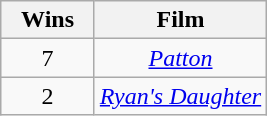<table class="wikitable" rowspan="2" style="text-align:center;">
<tr>
<th scope="col" style="width:55px;">Wins</th>
<th scope="col" style="text-align:center;">Film</th>
</tr>
<tr>
<td style="text-align:center">7</td>
<td><em><a href='#'>Patton</a></em></td>
</tr>
<tr>
<td style="text-align:center">2</td>
<td><em><a href='#'>Ryan's Daughter</a></em></td>
</tr>
</table>
